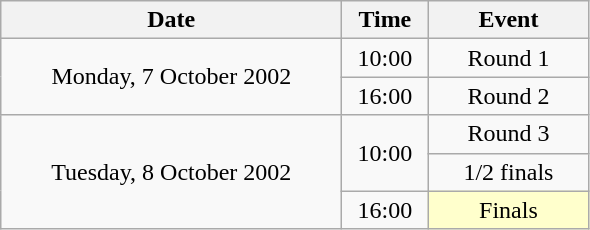<table class = "wikitable" style="text-align:center;">
<tr>
<th width=220>Date</th>
<th width=50>Time</th>
<th width=100>Event</th>
</tr>
<tr>
<td rowspan=2>Monday, 7 October 2002</td>
<td>10:00</td>
<td>Round 1</td>
</tr>
<tr>
<td>16:00</td>
<td>Round 2</td>
</tr>
<tr>
<td rowspan=3>Tuesday, 8 October 2002</td>
<td rowspan=2>10:00</td>
<td>Round 3</td>
</tr>
<tr>
<td>1/2 finals</td>
</tr>
<tr>
<td>16:00</td>
<td bgcolor=ffffcc>Finals</td>
</tr>
</table>
